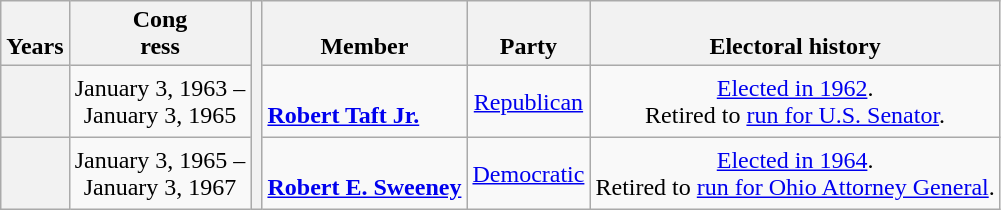<table class=wikitable style="text-align:center">
<tr valign=bottom>
<th>Years</th>
<th>Cong<br>ress</th>
<th rowspan=3></th>
<th>Member</th>
<th>Party</th>
<th>Electoral history</th>
</tr>
<tr style="height:3em">
<th></th>
<td nowrap>January 3, 1963 –<br>January 3, 1965</td>
<td align=left><br><strong><a href='#'>Robert Taft Jr.</a></strong><br></td>
<td><a href='#'>Republican</a></td>
<td><a href='#'>Elected in 1962</a>.<br>Retired to <a href='#'>run for U.S. Senator</a>.</td>
</tr>
<tr style="height:3em">
<th></th>
<td nowrap>January 3, 1965 –<br>January 3, 1967</td>
<td align=left><br><strong><a href='#'>Robert E. Sweeney</a></strong><br></td>
<td><a href='#'>Democratic</a></td>
<td><a href='#'>Elected in 1964</a>.<br>Retired to <a href='#'>run for Ohio Attorney General</a>.</td>
</tr>
</table>
